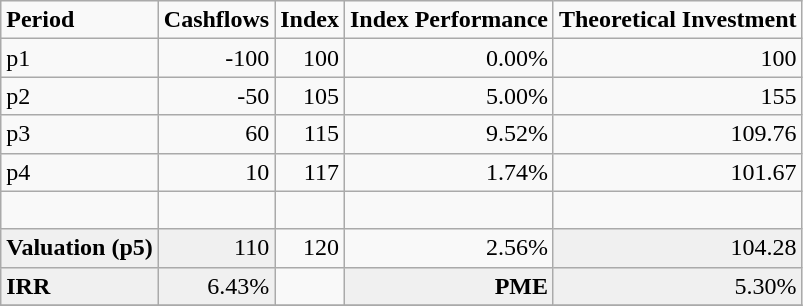<table class="wikitable">
<tr>
<td style="text-align:left; "><strong>Period</strong></td>
<td style="text-align:center; "><strong>Cashflows</strong></td>
<td style="text-align:center; "><strong>Index</strong></td>
<td style="text-align:center; "><strong>Index Performance</strong></td>
<td style="text-align:center; "><strong>Theoretical Investment</strong></td>
</tr>
<tr>
<td>p1</td>
<td style="text-align:right;">-100</td>
<td style="text-align:right;">100</td>
<td style="text-align:right;">0.00%</td>
<td style="text-align:right;">100</td>
</tr>
<tr>
<td>p2</td>
<td style="text-align:right;">-50</td>
<td style="text-align:right;">105</td>
<td style="text-align:right;">5.00%</td>
<td style="text-align:right;">155</td>
</tr>
<tr>
<td>p3</td>
<td style="text-align:right;">60</td>
<td style="text-align:right;">115</td>
<td style="text-align:right;">9.52%</td>
<td style="text-align:right;">109.76</td>
</tr>
<tr>
<td>p4</td>
<td style="text-align:right;">10</td>
<td style="text-align:right;">117</td>
<td style="text-align:right;">1.74%</td>
<td style="text-align:right;">101.67</td>
</tr>
<tr>
<td></td>
<td style="text-align:right;"> </td>
<td style="text-align:right;"></td>
<td style="text-align:right;"></td>
<td style="text-align:right;"></td>
</tr>
<tr>
<td style="text-align:left; background:#f0f0f0;"><strong>Valuation (p5)</strong></td>
<td style="text-align:right; background:#f0f0f0;">110</td>
<td style="text-align:right;">120</td>
<td style="text-align:right;">2.56%</td>
<td style="text-align:right; background:#f0f0f0;">104.28</td>
</tr>
<tr>
<td style="text-align:left; background:#f0f0f0;"><strong>IRR</strong></td>
<td style="text-align:right; background:#f0f0f0;">6.43%</td>
<td style="text-align:right;"></td>
<td style="text-align:right; background:#f0f0f0;"><strong>PME</strong></td>
<td style="text-align:right; background:#f0f0f0;">5.30%</td>
</tr>
<tr>
</tr>
</table>
